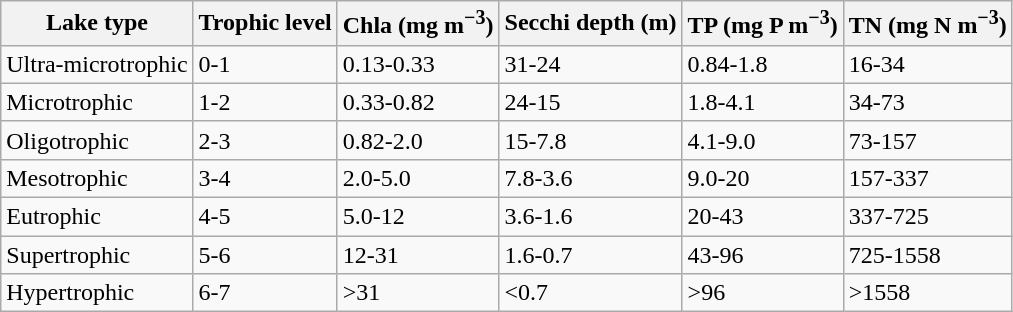<table class="wikitable">
<tr>
<th>Lake type</th>
<th>Trophic level</th>
<th>Chla (mg m<sup>−3</sup>)</th>
<th>Secchi depth (m)</th>
<th>TP (mg P m<sup>−3</sup>)</th>
<th>TN (mg N m<sup>−3</sup>)</th>
</tr>
<tr>
<td>Ultra-microtrophic</td>
<td>0-1</td>
<td>0.13-0.33</td>
<td>31-24</td>
<td>0.84-1.8</td>
<td>16-34</td>
</tr>
<tr>
<td>Microtrophic</td>
<td>1-2</td>
<td>0.33-0.82</td>
<td>24-15</td>
<td>1.8-4.1</td>
<td>34-73</td>
</tr>
<tr>
<td>Oligotrophic</td>
<td>2-3</td>
<td>0.82-2.0</td>
<td>15-7.8</td>
<td>4.1-9.0</td>
<td>73-157</td>
</tr>
<tr>
<td>Mesotrophic</td>
<td>3-4</td>
<td>2.0-5.0</td>
<td>7.8-3.6</td>
<td>9.0-20</td>
<td>157-337</td>
</tr>
<tr>
<td>Eutrophic</td>
<td>4-5</td>
<td>5.0-12</td>
<td>3.6-1.6</td>
<td>20-43</td>
<td>337-725</td>
</tr>
<tr>
<td>Supertrophic</td>
<td>5-6</td>
<td>12-31</td>
<td>1.6-0.7</td>
<td>43-96</td>
<td>725-1558</td>
</tr>
<tr>
<td>Hypertrophic</td>
<td>6-7</td>
<td>>31</td>
<td><0.7</td>
<td>>96</td>
<td>>1558</td>
</tr>
</table>
